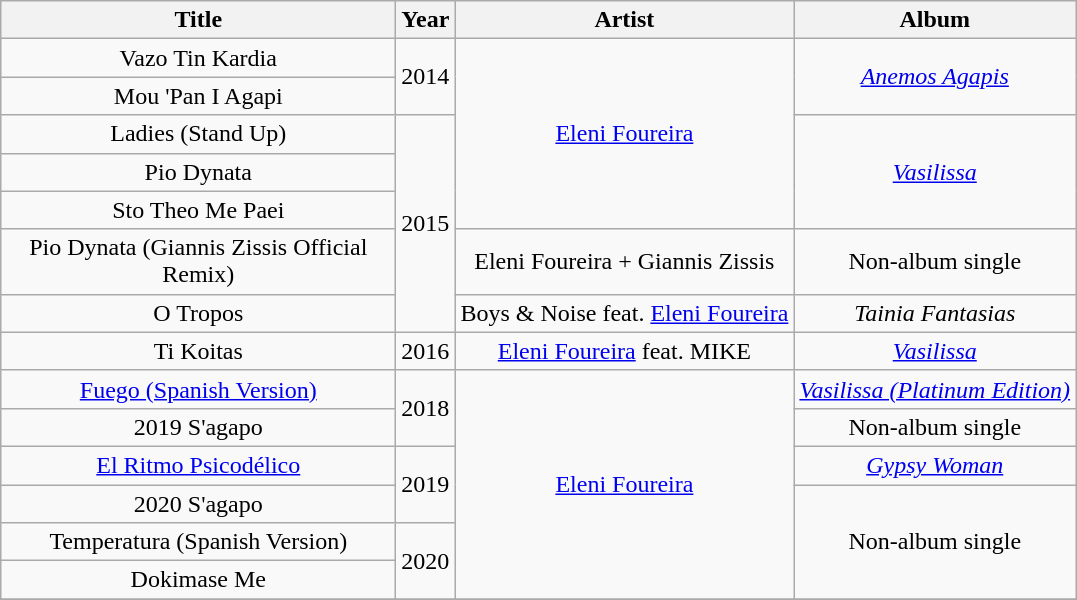<table class="wikitable plainrowheaders" style="text-align:center;">
<tr>
<th scope="col" style="width:16em;">Title</th>
<th scope="col" style="width:1em;">Year</th>
<th scope="col">Artist</th>
<th scope="col">Album</th>
</tr>
<tr>
<td>Vazo Tin Kardia</td>
<td rowspan="2">2014</td>
<td rowspan="5"><a href='#'>Eleni Foureira</a></td>
<td rowspan="2"><em><a href='#'>Anemos Agapis</a></em></td>
</tr>
<tr>
<td>Mou 'Pan I Agapi</td>
</tr>
<tr>
<td>Ladies (Stand Up)</td>
<td rowspan="5">2015</td>
<td rowspan="3"><em><a href='#'>Vasilissa</a></em></td>
</tr>
<tr>
<td>Pio Dynata</td>
</tr>
<tr>
<td>Sto Theo Me Paei</td>
</tr>
<tr>
<td scope="row">Pio Dynata (Giannis Zissis Official Remix)</td>
<td>Eleni Foureira + Giannis Zissis</td>
<td>Non-album single</td>
</tr>
<tr>
<td>O Tropos</td>
<td>Boys & Noise feat. <a href='#'>Eleni Foureira</a></td>
<td><em>Tainia Fantasias</em></td>
</tr>
<tr>
<td>Ti Koitas</td>
<td>2016</td>
<td><a href='#'>Eleni Foureira</a> feat. MIKE</td>
<td><em><a href='#'>Vasilissa</a></em></td>
</tr>
<tr>
<td><a href='#'>Fuego (Spanish Version)</a></td>
<td rowspan="2">2018</td>
<td rowspan="6"><a href='#'>Eleni Foureira</a></td>
<td><em><a href='#'>Vasilissa (Platinum Edition)</a></em></td>
</tr>
<tr>
<td>2019 S'agapo</td>
<td>Non-album single</td>
</tr>
<tr>
<td><a href='#'>El Ritmo Psicodélico</a></td>
<td rowspan="2">2019</td>
<td><em><a href='#'>Gypsy Woman</a></em></td>
</tr>
<tr>
<td>2020 S'agapo</td>
<td rowspan="3">Non-album single</td>
</tr>
<tr>
<td>Temperatura (Spanish Version)</td>
<td rowspan="2">2020</td>
</tr>
<tr>
<td>Dokimase Me</td>
</tr>
<tr>
</tr>
</table>
